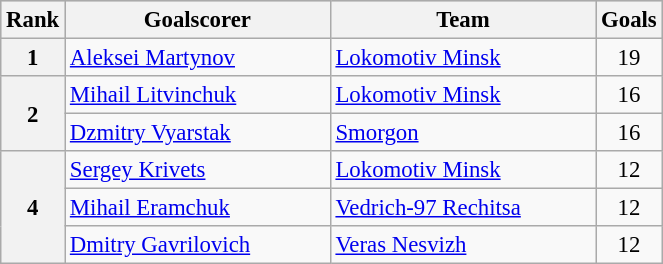<table class="wikitable" style="font-size: 95%;">
<tr bgcolor="#CCCCCC" align="center">
<th>Rank</th>
<th width=170>Goalscorer</th>
<th width=170>Team</th>
<th>Goals</th>
</tr>
<tr>
<th align="center">1</th>
<td> <a href='#'>Aleksei Martynov</a></td>
<td><a href='#'>Lokomotiv Minsk</a></td>
<td align="center">19</td>
</tr>
<tr>
<th align="center" rowspan="2">2</th>
<td> <a href='#'>Mihail Litvinchuk</a></td>
<td><a href='#'>Lokomotiv Minsk</a></td>
<td align="center">16</td>
</tr>
<tr>
<td> <a href='#'>Dzmitry Vyarstak</a></td>
<td><a href='#'>Smorgon</a></td>
<td align="center">16</td>
</tr>
<tr>
<th align="center" rowspan="3">4</th>
<td> <a href='#'>Sergey Krivets</a></td>
<td><a href='#'>Lokomotiv Minsk</a></td>
<td align="center">12</td>
</tr>
<tr>
<td> <a href='#'>Mihail Eramchuk</a></td>
<td><a href='#'>Vedrich-97 Rechitsa</a></td>
<td align="center">12</td>
</tr>
<tr>
<td> <a href='#'>Dmitry Gavrilovich</a></td>
<td><a href='#'>Veras Nesvizh</a></td>
<td align="center">12</td>
</tr>
</table>
